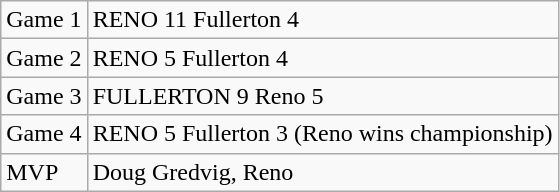<table class="wikitable">
<tr>
<td>Game 1</td>
<td>RENO 11 Fullerton 4</td>
</tr>
<tr>
<td>Game 2</td>
<td>RENO 5 Fullerton 4</td>
</tr>
<tr>
<td>Game 3</td>
<td>FULLERTON 9 Reno 5</td>
</tr>
<tr>
<td>Game 4</td>
<td>RENO 5 Fullerton 3 (Reno wins championship)</td>
</tr>
<tr>
<td>MVP</td>
<td>Doug Gredvig, Reno</td>
</tr>
</table>
